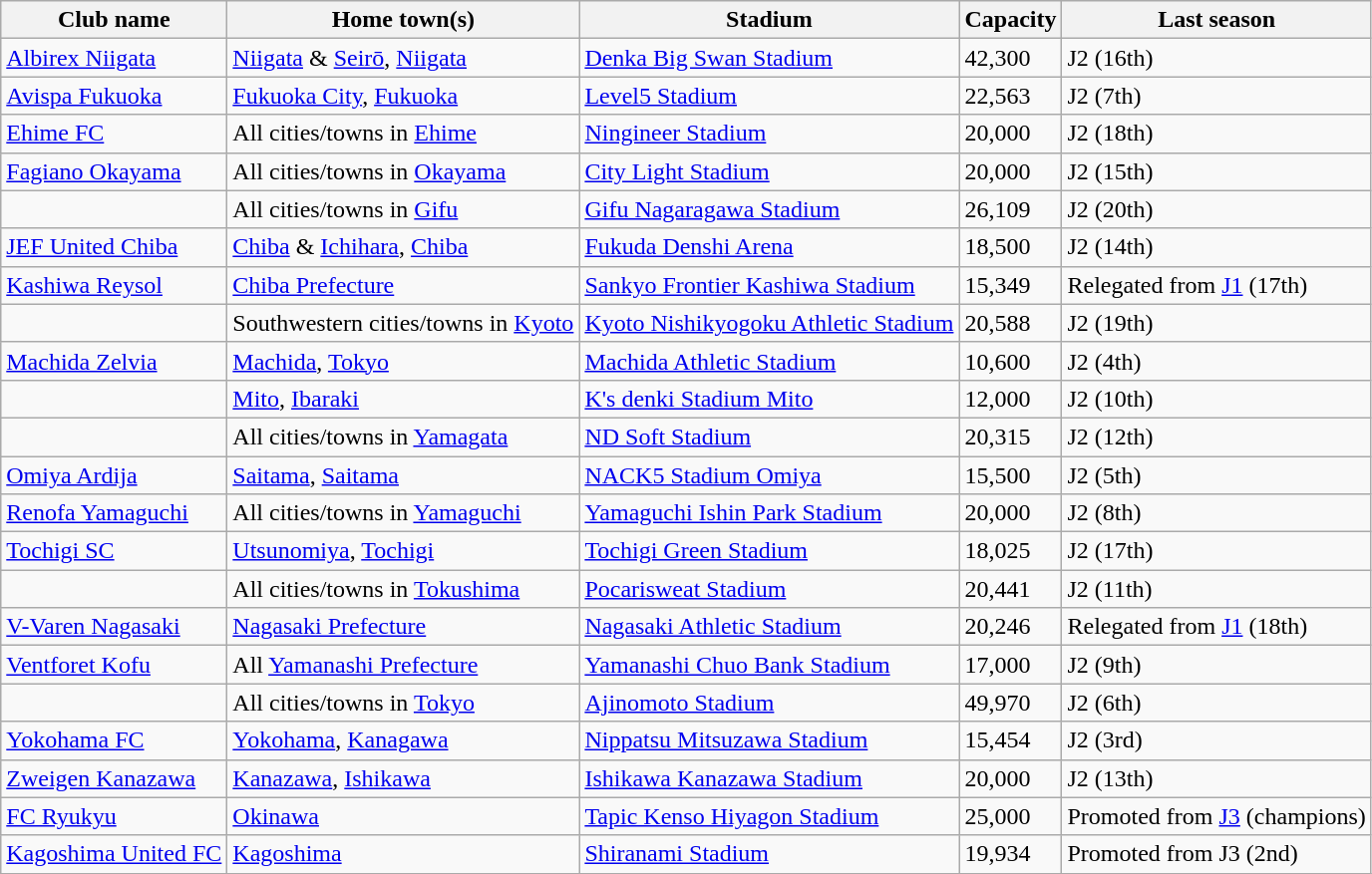<table class="wikitable sortable">
<tr>
<th>Club name</th>
<th>Home town(s)</th>
<th>Stadium</th>
<th>Capacity</th>
<th>Last season</th>
</tr>
<tr>
<td><a href='#'>Albirex Niigata</a></td>
<td><a href='#'>Niigata</a> & <a href='#'>Seirō</a>, <a href='#'>Niigata</a></td>
<td><a href='#'>Denka Big Swan Stadium</a></td>
<td>42,300</td>
<td>J2 (16th)</td>
</tr>
<tr>
<td><a href='#'>Avispa Fukuoka</a></td>
<td><a href='#'>Fukuoka City</a>, <a href='#'>Fukuoka</a></td>
<td><a href='#'>Level5 Stadium</a></td>
<td>22,563</td>
<td>J2 (7th)</td>
</tr>
<tr>
<td><a href='#'>Ehime FC</a></td>
<td>All cities/towns in <a href='#'>Ehime</a></td>
<td><a href='#'>Ningineer Stadium</a></td>
<td>20,000</td>
<td>J2 (18th)</td>
</tr>
<tr>
<td><a href='#'>Fagiano Okayama</a></td>
<td>All cities/towns in <a href='#'>Okayama</a></td>
<td><a href='#'>City Light Stadium</a></td>
<td>20,000</td>
<td>J2 (15th)</td>
</tr>
<tr>
<td></td>
<td>All cities/towns in <a href='#'>Gifu</a></td>
<td><a href='#'>Gifu Nagaragawa Stadium</a></td>
<td>26,109</td>
<td>J2 (20th)</td>
</tr>
<tr>
<td><a href='#'>JEF United Chiba</a></td>
<td><a href='#'>Chiba</a> & <a href='#'>Ichihara</a>, <a href='#'>Chiba</a></td>
<td><a href='#'>Fukuda Denshi Arena</a></td>
<td>18,500</td>
<td>J2 (14th)</td>
</tr>
<tr>
<td><a href='#'>Kashiwa Reysol</a></td>
<td><a href='#'>Chiba Prefecture</a></td>
<td><a href='#'>Sankyo Frontier Kashiwa Stadium</a></td>
<td>15,349</td>
<td>Relegated from <a href='#'>J1</a> (17th)</td>
</tr>
<tr>
<td></td>
<td>Southwestern cities/towns in <a href='#'>Kyoto</a></td>
<td><a href='#'>Kyoto Nishikyogoku Athletic Stadium</a></td>
<td>20,588</td>
<td>J2 (19th)</td>
</tr>
<tr>
<td><a href='#'>Machida Zelvia</a></td>
<td><a href='#'>Machida</a>, <a href='#'>Tokyo</a></td>
<td><a href='#'>Machida Athletic Stadium</a></td>
<td>10,600</td>
<td>J2 (4th)</td>
</tr>
<tr>
<td></td>
<td><a href='#'>Mito</a>, <a href='#'>Ibaraki</a></td>
<td><a href='#'>K's denki Stadium Mito</a></td>
<td>12,000</td>
<td>J2 (10th)</td>
</tr>
<tr>
<td></td>
<td>All cities/towns in <a href='#'>Yamagata</a></td>
<td><a href='#'>ND Soft Stadium</a></td>
<td>20,315</td>
<td>J2 (12th)</td>
</tr>
<tr>
<td><a href='#'>Omiya Ardija</a></td>
<td><a href='#'>Saitama</a>, <a href='#'>Saitama</a></td>
<td><a href='#'>NACK5 Stadium Omiya</a></td>
<td>15,500</td>
<td>J2 (5th)</td>
</tr>
<tr>
<td><a href='#'>Renofa Yamaguchi</a></td>
<td>All cities/towns in <a href='#'>Yamaguchi</a></td>
<td><a href='#'>Yamaguchi Ishin Park Stadium</a></td>
<td>20,000</td>
<td>J2 (8th)</td>
</tr>
<tr>
<td><a href='#'>Tochigi SC</a></td>
<td><a href='#'>Utsunomiya</a>, <a href='#'>Tochigi</a></td>
<td><a href='#'>Tochigi Green Stadium</a></td>
<td>18,025</td>
<td>J2 (17th)</td>
</tr>
<tr>
<td></td>
<td>All cities/towns in <a href='#'>Tokushima</a></td>
<td><a href='#'>Pocarisweat Stadium</a></td>
<td>20,441</td>
<td>J2 (11th)</td>
</tr>
<tr>
<td><a href='#'>V-Varen Nagasaki</a></td>
<td><a href='#'>Nagasaki Prefecture</a></td>
<td><a href='#'>Nagasaki Athletic Stadium</a></td>
<td>20,246</td>
<td>Relegated from <a href='#'>J1</a> (18th)</td>
</tr>
<tr>
<td><a href='#'>Ventforet Kofu</a></td>
<td>All <a href='#'>Yamanashi Prefecture</a></td>
<td><a href='#'>Yamanashi Chuo Bank Stadium</a></td>
<td>17,000</td>
<td>J2 (9th)</td>
</tr>
<tr>
<td></td>
<td>All cities/towns in <a href='#'>Tokyo</a></td>
<td><a href='#'>Ajinomoto Stadium</a></td>
<td>49,970</td>
<td>J2 (6th)</td>
</tr>
<tr>
<td><a href='#'>Yokohama FC</a></td>
<td><a href='#'>Yokohama</a>, <a href='#'>Kanagawa</a></td>
<td><a href='#'>Nippatsu Mitsuzawa Stadium</a></td>
<td>15,454</td>
<td>J2 (3rd)</td>
</tr>
<tr>
<td><a href='#'>Zweigen Kanazawa</a></td>
<td><a href='#'>Kanazawa</a>, <a href='#'>Ishikawa</a></td>
<td><a href='#'>Ishikawa Kanazawa Stadium</a></td>
<td>20,000</td>
<td>J2 (13th)</td>
</tr>
<tr>
<td><a href='#'>FC Ryukyu</a></td>
<td><a href='#'>Okinawa</a></td>
<td><a href='#'>Tapic Kenso Hiyagon Stadium</a></td>
<td>25,000</td>
<td>Promoted from <a href='#'>J3</a> (champions)</td>
</tr>
<tr>
<td><a href='#'>Kagoshima United FC</a></td>
<td><a href='#'>Kagoshima</a></td>
<td><a href='#'>Shiranami Stadium</a></td>
<td>19,934</td>
<td>Promoted from J3 (2nd)</td>
</tr>
<tr>
</tr>
</table>
